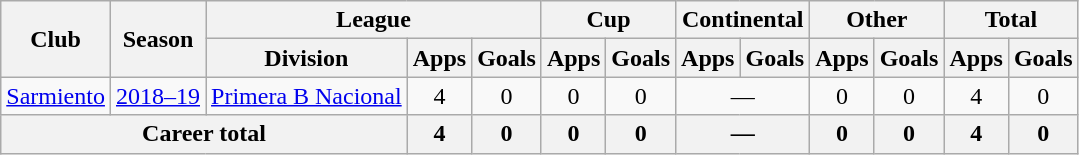<table class="wikitable" style="text-align:center">
<tr>
<th rowspan="2">Club</th>
<th rowspan="2">Season</th>
<th colspan="3">League</th>
<th colspan="2">Cup</th>
<th colspan="2">Continental</th>
<th colspan="2">Other</th>
<th colspan="2">Total</th>
</tr>
<tr>
<th>Division</th>
<th>Apps</th>
<th>Goals</th>
<th>Apps</th>
<th>Goals</th>
<th>Apps</th>
<th>Goals</th>
<th>Apps</th>
<th>Goals</th>
<th>Apps</th>
<th>Goals</th>
</tr>
<tr>
<td rowspan="1"><a href='#'>Sarmiento</a></td>
<td><a href='#'>2018–19</a></td>
<td rowspan="1"><a href='#'>Primera B Nacional</a></td>
<td>4</td>
<td>0</td>
<td>0</td>
<td>0</td>
<td colspan="2">—</td>
<td>0</td>
<td>0</td>
<td>4</td>
<td>0</td>
</tr>
<tr>
<th colspan="3">Career total</th>
<th>4</th>
<th>0</th>
<th>0</th>
<th>0</th>
<th colspan="2">—</th>
<th>0</th>
<th>0</th>
<th>4</th>
<th>0</th>
</tr>
</table>
